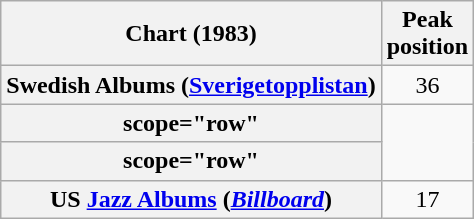<table class="wikitable plainrowheaders sortable">
<tr>
<th scope="col">Chart (1983)</th>
<th scope="col">Peak<br>position</th>
</tr>
<tr>
<th scope="row">Swedish Albums (<a href='#'>Sverigetopplistan</a>)</th>
<td align="center">36</td>
</tr>
<tr>
<th>scope="row" </th>
</tr>
<tr>
<th>scope="row" </th>
</tr>
<tr>
<th scope="row">US <a href='#'>Jazz Albums</a> (<em><a href='#'>Billboard</a></em>)</th>
<td align="center">17</td>
</tr>
</table>
